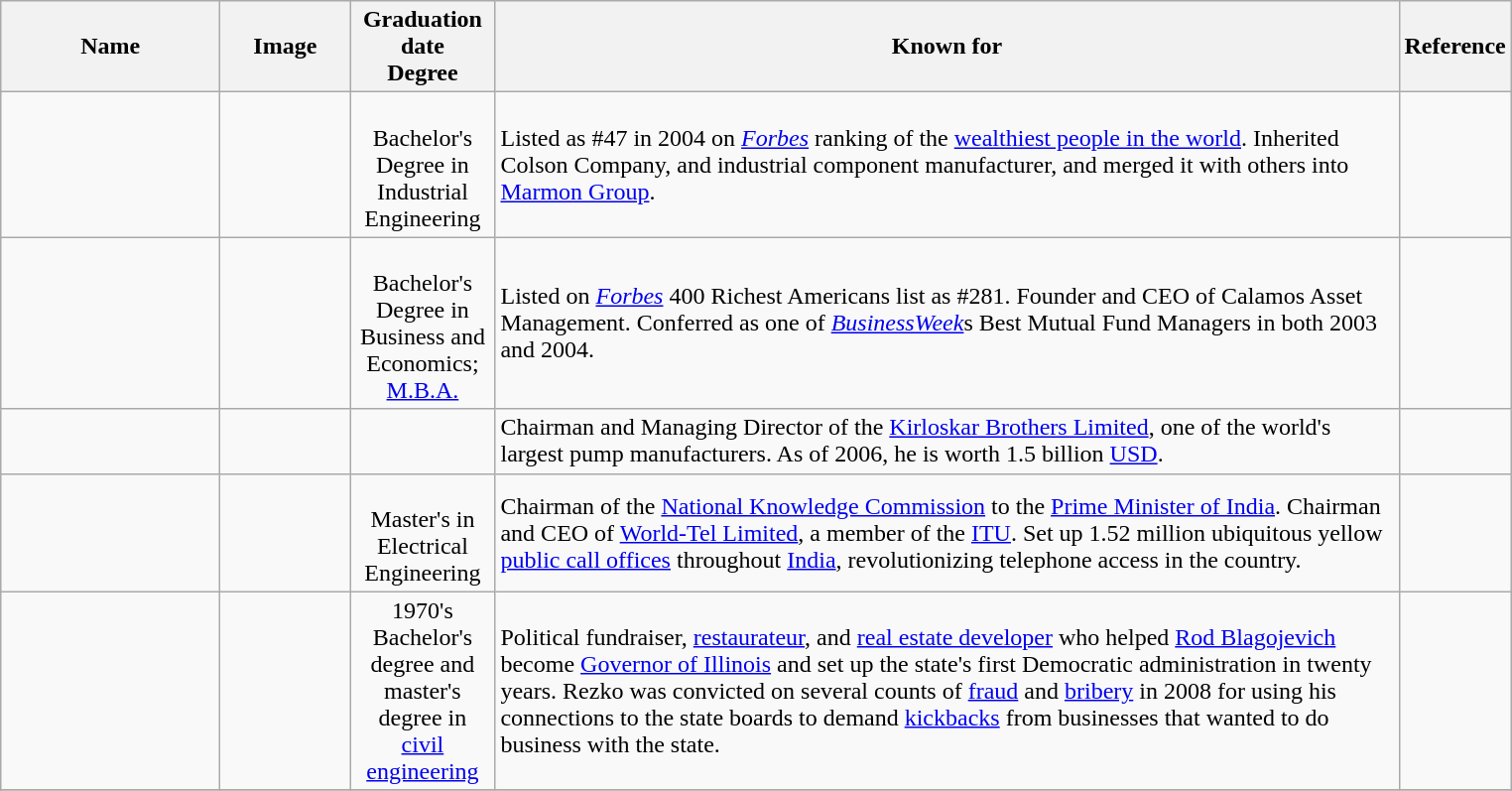<table class="wikitable sortable">
<tr>
<th scope="col" width="140">Name</th>
<th scope="col" width="80" class="unsortable">Image</th>
<th scope="col" width="90">Graduation date<br>Degree</th>
<th scope="col" width="600" class="unsortable">Known for</th>
<th scope="col" width="30" class="unsortable">Reference</th>
</tr>
<tr>
<td></td>
<td></td>
<td align=center><br> Bachelor's Degree in Industrial Engineering</td>
<td>Listed as #47 in 2004 on <em><a href='#'>Forbes</a></em> ranking of the <a href='#'>wealthiest people in the world</a>. Inherited Colson Company, and industrial component manufacturer, and merged it with others into <a href='#'>Marmon Group</a>.</td>
<td align="center"></td>
</tr>
<tr>
<td></td>
<td></td>
<td align=center><br>Bachelor's Degree in Business and Economics; <br> <a href='#'>M.B.A.</a></td>
<td>Listed on <em><a href='#'>Forbes</a></em> 400 Richest Americans list as #281. Founder and CEO of Calamos Asset Management. Conferred as one of <em><a href='#'>BusinessWeek</a></em>s Best Mutual Fund Managers in both 2003 and 2004.</td>
<td align="center"></td>
</tr>
<tr>
<td></td>
<td></td>
<td align=center></td>
<td>Chairman and Managing Director of the <a href='#'>Kirloskar Brothers Limited</a>, one of the world's largest pump manufacturers. As of 2006, he is worth 1.5 billion <a href='#'>USD</a>.</td>
<td align="center"></td>
</tr>
<tr>
<td></td>
<td></td>
<td align=center><br>Master's in Electrical Engineering</td>
<td>Chairman of the <a href='#'>National Knowledge Commission</a> to the <a href='#'>Prime Minister of India</a>. Chairman and CEO of <a href='#'>World-Tel Limited</a>, a member of the <a href='#'>ITU</a>. Set up 1.52 million ubiquitous yellow <a href='#'>public call offices</a> throughout <a href='#'>India</a>, revolutionizing telephone access in the country.</td>
<td align="center"></td>
</tr>
<tr>
<td></td>
<td></td>
<td align=center>1970's<br>Bachelor's degree and master's degree in <a href='#'>civil engineering</a></td>
<td>Political fundraiser, <a href='#'>restaurateur</a>, and <a href='#'>real estate developer</a> who helped <a href='#'>Rod Blagojevich</a> become <a href='#'>Governor of Illinois</a> and set up the state's first Democratic administration in twenty years. Rezko was convicted on several counts of <a href='#'>fraud</a> and <a href='#'>bribery</a> in 2008 for using his connections to the state boards to demand <a href='#'>kickbacks</a> from businesses that wanted to do business with the state.</td>
<td align="center"></td>
</tr>
<tr>
</tr>
</table>
